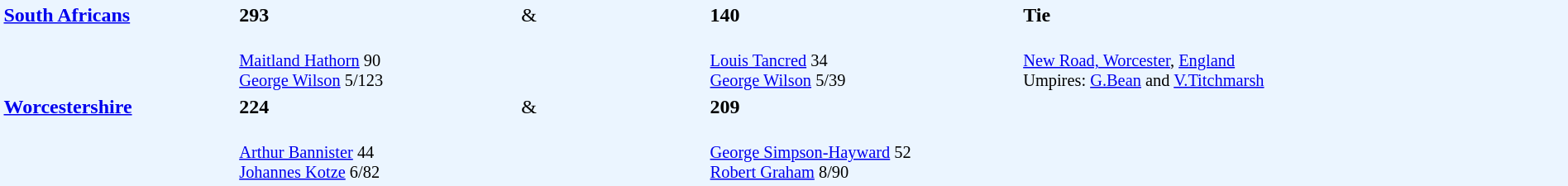<table width="100%" style="background: #EBF5FF">
<tr>
<td width="15%" valign="top" rowspan="2"><strong><a href='#'>South Africans</a></strong></td>
<td width="18%"><strong>293</strong></td>
<td width="12%">&</td>
<td width="20%"><strong>140</strong></td>
<td width="35%"><strong>Tie</strong></td>
</tr>
<tr>
<td style="font-size: 85%;" valign="top"><br><a href='#'>Maitland Hathorn</a> 90<br>
<a href='#'>George Wilson</a> 5/123</td>
<td></td>
<td style="font-size: 85%;"><br><a href='#'>Louis Tancred</a> 34<br>
<a href='#'>George Wilson</a> 5/39</td>
<td valign="top" style="font-size: 85%;" rowspan="3"><br><a href='#'>New Road, Worcester</a>, <a href='#'>England</a><br>
Umpires: <a href='#'>G.Bean</a> and <a href='#'>V.Titchmarsh</a></td>
</tr>
<tr>
<td valign="top" rowspan="2"><strong><a href='#'>Worcestershire</a></strong></td>
<td><strong>224</strong></td>
<td>&</td>
<td><strong>209</strong></td>
</tr>
<tr>
<td style="font-size: 85%;"><br><a href='#'>Arthur Bannister</a> 44<br>
<a href='#'>Johannes Kotze</a> 6/82</td>
<td></td>
<td valign="top" style="font-size: 85%;"><br><a href='#'>George Simpson-Hayward</a> 52<br>
<a href='#'>Robert Graham</a> 8/90</td>
</tr>
</table>
